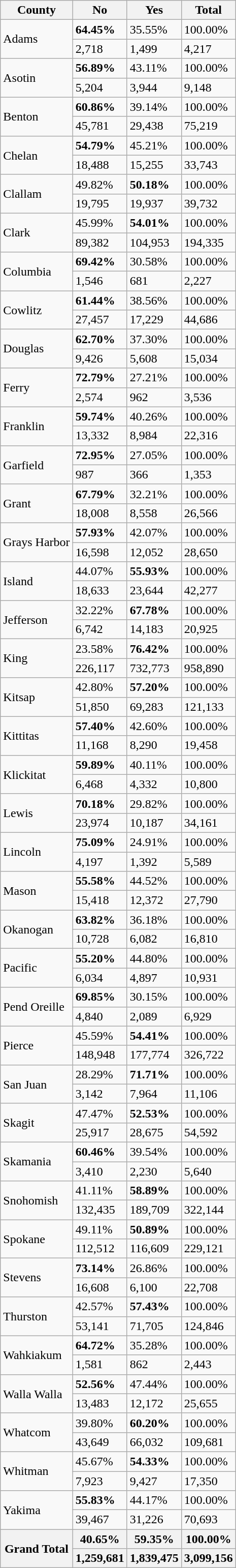<table class="wikitable">
<tr>
<th>County</th>
<th>No</th>
<th>Yes</th>
<th>Total</th>
</tr>
<tr>
<td rowspan="2">Adams</td>
<td><strong>64.45%</strong></td>
<td>35.55%</td>
<td>100.00%</td>
</tr>
<tr>
<td>2,718</td>
<td>1,499</td>
<td>4,217</td>
</tr>
<tr>
<td rowspan="2">Asotin</td>
<td><strong>56.89%</strong></td>
<td>43.11%</td>
<td>100.00%</td>
</tr>
<tr>
<td>5,204</td>
<td>3,944</td>
<td>9,148</td>
</tr>
<tr>
<td rowspan="2">Benton</td>
<td><strong>60.86%</strong></td>
<td>39.14%</td>
<td>100.00%</td>
</tr>
<tr>
<td>45,781</td>
<td>29,438</td>
<td>75,219</td>
</tr>
<tr>
<td rowspan="2">Chelan</td>
<td><strong>54.79%</strong></td>
<td>45.21%</td>
<td>100.00%</td>
</tr>
<tr>
<td>18,488</td>
<td>15,255</td>
<td>33,743</td>
</tr>
<tr>
<td rowspan="2">Clallam</td>
<td>49.82%</td>
<td><strong>50.18%</strong></td>
<td>100.00%</td>
</tr>
<tr>
<td>19,795</td>
<td>19,937</td>
<td>39,732</td>
</tr>
<tr>
<td rowspan="2">Clark</td>
<td>45.99%</td>
<td><strong>54.01%</strong></td>
<td>100.00%</td>
</tr>
<tr>
<td>89,382</td>
<td>104,953</td>
<td>194,335</td>
</tr>
<tr>
<td rowspan="2">Columbia</td>
<td><strong>69.42%</strong></td>
<td>30.58%</td>
<td>100.00%</td>
</tr>
<tr>
<td>1,546</td>
<td>681</td>
<td>2,227</td>
</tr>
<tr>
<td rowspan="2">Cowlitz</td>
<td><strong>61.44%</strong></td>
<td>38.56%</td>
<td>100.00%</td>
</tr>
<tr>
<td>27,457</td>
<td>17,229</td>
<td>44,686</td>
</tr>
<tr>
<td rowspan="2">Douglas</td>
<td><strong>62.70%</strong></td>
<td>37.30%</td>
<td>100.00%</td>
</tr>
<tr>
<td>9,426</td>
<td>5,608</td>
<td>15,034</td>
</tr>
<tr>
<td rowspan="2">Ferry</td>
<td><strong>72.79%</strong></td>
<td>27.21%</td>
<td>100.00%</td>
</tr>
<tr>
<td>2,574</td>
<td>962</td>
<td>3,536</td>
</tr>
<tr>
<td rowspan="2">Franklin</td>
<td><strong>59.74%</strong></td>
<td>40.26%</td>
<td>100.00%</td>
</tr>
<tr>
<td>13,332</td>
<td>8,984</td>
<td>22,316</td>
</tr>
<tr>
<td rowspan="2">Garfield</td>
<td><strong>72.95%</strong></td>
<td>27.05%</td>
<td>100.00%</td>
</tr>
<tr>
<td>987</td>
<td>366</td>
<td>1,353</td>
</tr>
<tr>
<td rowspan="2">Grant</td>
<td><strong>67.79%</strong></td>
<td>32.21%</td>
<td>100.00%</td>
</tr>
<tr>
<td>18,008</td>
<td>8,558</td>
<td>26,566</td>
</tr>
<tr>
<td rowspan="2">Grays Harbor</td>
<td><strong>57.93%</strong></td>
<td>42.07%</td>
<td>100.00%</td>
</tr>
<tr>
<td>16,598</td>
<td>12,052</td>
<td>28,650</td>
</tr>
<tr>
<td rowspan="2">Island</td>
<td>44.07%</td>
<td><strong>55.93%</strong></td>
<td>100.00%</td>
</tr>
<tr>
<td>18,633</td>
<td>23,644</td>
<td>42,277</td>
</tr>
<tr>
<td rowspan="2">Jefferson</td>
<td>32.22%</td>
<td><strong>67.78%</strong></td>
<td>100.00%</td>
</tr>
<tr>
<td>6,742</td>
<td>14,183</td>
<td>20,925</td>
</tr>
<tr>
<td rowspan="2">King</td>
<td>23.58%</td>
<td><strong>76.42%</strong></td>
<td>100.00%</td>
</tr>
<tr>
<td>226,117</td>
<td>732,773</td>
<td>958,890</td>
</tr>
<tr>
<td rowspan="2">Kitsap</td>
<td>42.80%</td>
<td><strong>57.20%</strong></td>
<td>100.00%</td>
</tr>
<tr>
<td>51,850</td>
<td>69,283</td>
<td>121,133</td>
</tr>
<tr>
<td rowspan="2">Kittitas</td>
<td><strong>57.40%</strong></td>
<td>42.60%</td>
<td>100.00%</td>
</tr>
<tr>
<td>11,168</td>
<td>8,290</td>
<td>19,458</td>
</tr>
<tr>
<td rowspan="2">Klickitat</td>
<td><strong>59.89%</strong></td>
<td>40.11%</td>
<td>100.00%</td>
</tr>
<tr>
<td>6,468</td>
<td>4,332</td>
<td>10,800</td>
</tr>
<tr>
<td rowspan="2">Lewis</td>
<td><strong>70.18%</strong></td>
<td>29.82%</td>
<td>100.00%</td>
</tr>
<tr>
<td>23,974</td>
<td>10,187</td>
<td>34,161</td>
</tr>
<tr>
<td rowspan="2">Lincoln</td>
<td><strong>75.09%</strong></td>
<td>24.91%</td>
<td>100.00%</td>
</tr>
<tr>
<td>4,197</td>
<td>1,392</td>
<td>5,589</td>
</tr>
<tr>
<td rowspan="2">Mason</td>
<td><strong>55.58%</strong></td>
<td>44.52%</td>
<td>100.00%</td>
</tr>
<tr>
<td>15,418</td>
<td>12,372</td>
<td>27,790</td>
</tr>
<tr>
<td rowspan="2">Okanogan</td>
<td><strong>63.82%</strong></td>
<td>36.18%</td>
<td>100.00%</td>
</tr>
<tr>
<td>10,728</td>
<td>6,082</td>
<td>16,810</td>
</tr>
<tr>
<td rowspan="2">Pacific</td>
<td><strong>55.20%</strong></td>
<td>44.80%</td>
<td>100.00%</td>
</tr>
<tr>
<td>6,034</td>
<td>4,897</td>
<td>10,931</td>
</tr>
<tr>
<td rowspan="2">Pend Oreille</td>
<td><strong>69.85%</strong></td>
<td>30.15%</td>
<td>100.00%</td>
</tr>
<tr>
<td>4,840</td>
<td>2,089</td>
<td>6,929</td>
</tr>
<tr>
<td rowspan="2">Pierce</td>
<td>45.59%</td>
<td><strong>54.41%</strong></td>
<td>100.00%</td>
</tr>
<tr>
<td>148,948</td>
<td>177,774</td>
<td>326,722</td>
</tr>
<tr>
<td rowspan="2">San Juan</td>
<td>28.29%</td>
<td><strong>71.71%</strong></td>
<td>100.00%</td>
</tr>
<tr>
<td>3,142</td>
<td>7,964</td>
<td>11,106</td>
</tr>
<tr>
<td rowspan="2">Skagit</td>
<td>47.47%</td>
<td><strong>52.53%</strong></td>
<td>100.00%</td>
</tr>
<tr>
<td>25,917</td>
<td>28,675</td>
<td>54,592</td>
</tr>
<tr>
<td rowspan="2">Skamania</td>
<td><strong>60.46%</strong></td>
<td>39.54%</td>
<td>100.00%</td>
</tr>
<tr>
<td>3,410</td>
<td>2,230</td>
<td>5,640</td>
</tr>
<tr>
<td rowspan="2">Snohomish</td>
<td>41.11%</td>
<td><strong>58.89%</strong></td>
<td>100.00%</td>
</tr>
<tr>
<td>132,435</td>
<td>189,709</td>
<td>322,144</td>
</tr>
<tr>
<td rowspan="2">Spokane</td>
<td>49.11%</td>
<td><strong>50.89%</strong></td>
<td>100.00%</td>
</tr>
<tr>
<td>112,512</td>
<td>116,609</td>
<td>229,121</td>
</tr>
<tr>
<td rowspan="2">Stevens</td>
<td><strong>73.14%</strong></td>
<td>26.86%</td>
<td>100.00%</td>
</tr>
<tr>
<td>16,608</td>
<td>6,100</td>
<td>22,708</td>
</tr>
<tr>
<td rowspan="2">Thurston</td>
<td>42.57%</td>
<td><strong>57.43%</strong></td>
<td>100.00%</td>
</tr>
<tr>
<td>53,141</td>
<td>71,705</td>
<td>124,846</td>
</tr>
<tr>
<td rowspan="2">Wahkiakum</td>
<td><strong>64.72%</strong></td>
<td>35.28%</td>
<td>100.00%</td>
</tr>
<tr>
<td>1,581</td>
<td>862</td>
<td>2,443</td>
</tr>
<tr>
<td rowspan="2">Walla Walla</td>
<td><strong>52.56%</strong></td>
<td>47.44%</td>
<td>100.00%</td>
</tr>
<tr>
<td>13,483</td>
<td>12,172</td>
<td>25,655</td>
</tr>
<tr>
<td rowspan="2">Whatcom</td>
<td>39.80%</td>
<td><strong>60.20%</strong></td>
<td>100.00%</td>
</tr>
<tr>
<td>43,649</td>
<td>66,032</td>
<td>109,681</td>
</tr>
<tr>
<td rowspan="2">Whitman</td>
<td>45.67%</td>
<td><strong>54.33%</strong></td>
<td>100.00%</td>
</tr>
<tr>
<td>7,923</td>
<td>9,427</td>
<td>17,350</td>
</tr>
<tr>
<td rowspan="2">Yakima</td>
<td><strong>55.83%</strong></td>
<td>44.17%</td>
<td>100.00%</td>
</tr>
<tr>
<td>39,467</td>
<td>31,226</td>
<td>70,693</td>
</tr>
<tr>
<th rowspan="2">Grand Total</th>
<th>40.65%</th>
<th><strong>59.35%</strong></th>
<th>100.00%</th>
</tr>
<tr>
<th>1,259,681</th>
<th>1,839,475</th>
<th>3,099,156</th>
</tr>
</table>
